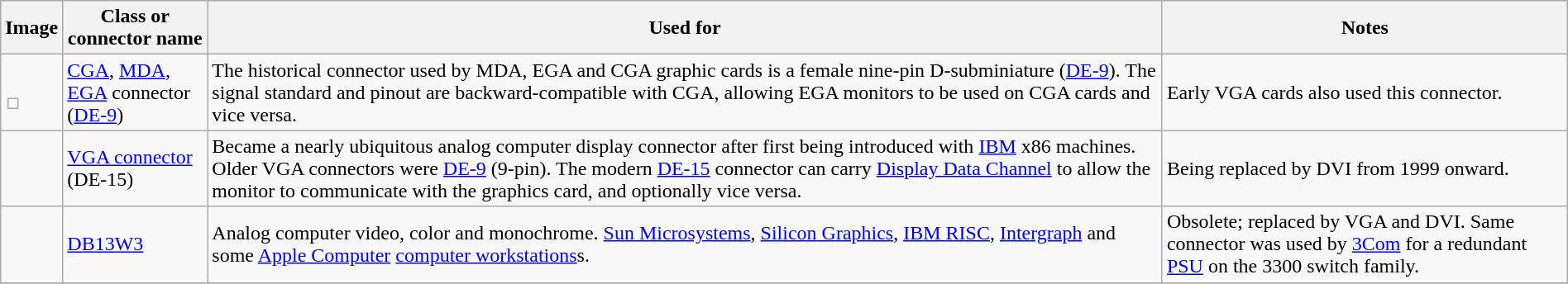<table class="wikitable" style="width:100%;">
<tr>
<th>Image</th>
<th>Class or connector name</th>
<th>Used for</th>
<th>Notes</th>
</tr>
<tr>
<td><br><table>
<tr>
<td></td>
</tr>
</table>
</td>
<td><a href='#'>CGA</a>, <a href='#'>MDA</a>, <a href='#'>EGA</a> connector<br>(<a href='#'>DE-9</a>)</td>
<td>The historical connector used by MDA, EGA and CGA graphic cards is a female nine-pin D-subminiature (<a href='#'>DE-9</a>). The signal standard and pinout are backward-compatible with CGA, allowing EGA monitors to be used on CGA cards and vice versa.</td>
<td>Early VGA cards also used this connector.</td>
</tr>
<tr>
<td></td>
<td><a href='#'>VGA connector</a> (DE-15)</td>
<td>Became a nearly ubiquitous analog computer display connector after first being introduced with <a href='#'>IBM</a> x86 machines. Older VGA connectors were <a href='#'>DE-9</a> (9-pin). The modern <a href='#'>DE-15</a> connector can carry <a href='#'>Display Data Channel</a> to allow the monitor to communicate with the graphics card, and optionally vice versa.</td>
<td>Being replaced by DVI from 1999 onward.</td>
</tr>
<tr>
<td></td>
<td><a href='#'>DB13W3</a></td>
<td>Analog computer video, color and monochrome. <a href='#'>Sun Microsystems</a>, <a href='#'>Silicon Graphics</a>, <a href='#'>IBM RISC</a>, <a href='#'>Intergraph</a> and some <a href='#'>Apple Computer</a> <a href='#'>computer workstations</a>s.</td>
<td>Obsolete; replaced by VGA and DVI. Same connector was used by <a href='#'>3Com</a> for a redundant <a href='#'>PSU</a> on the 3300 switch family.</td>
</tr>
<tr>
</tr>
</table>
